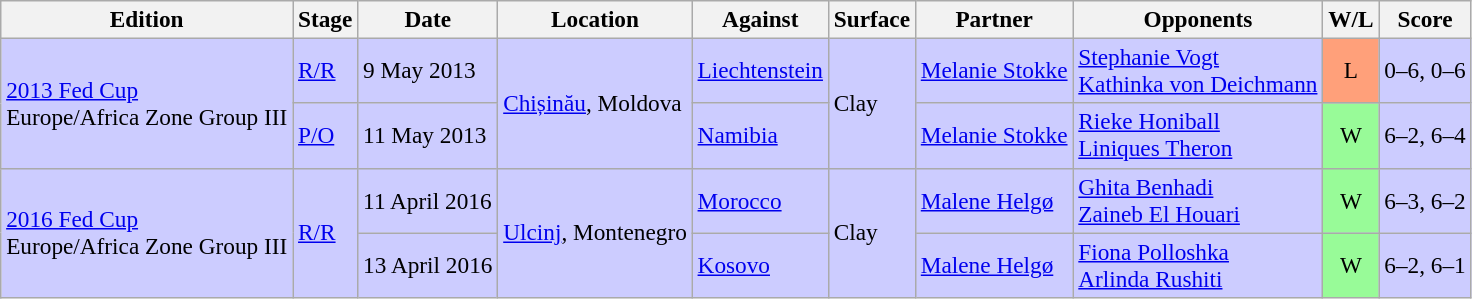<table class=wikitable style=font-size:97%>
<tr>
<th>Edition</th>
<th>Stage</th>
<th>Date</th>
<th>Location</th>
<th>Against</th>
<th>Surface</th>
<th>Partner</th>
<th>Opponents</th>
<th>W/L</th>
<th>Score</th>
</tr>
<tr style="background:#ccf;">
<td rowspan="2"><a href='#'>2013 Fed Cup</a> <br> Europe/Africa Zone Group III</td>
<td rowspan="1"><a href='#'>R/R</a></td>
<td>9 May 2013</td>
<td rowspan="2"><a href='#'>Chișinău</a>, Moldova</td>
<td> <a href='#'>Liechtenstein</a></td>
<td rowspan="2">Clay</td>
<td> <a href='#'>Melanie Stokke</a></td>
<td><a href='#'>Stephanie Vogt</a> <br> <a href='#'>Kathinka von Deichmann</a></td>
<td style="text-align:center; background:#ffa07a;">L</td>
<td>0–6, 0–6</td>
</tr>
<tr style="background:#ccf;">
<td rowspan="1"><a href='#'>P/O</a></td>
<td>11 May 2013</td>
<td> <a href='#'>Namibia</a></td>
<td> <a href='#'>Melanie Stokke</a></td>
<td><a href='#'>Rieke Honiball</a> <br> <a href='#'>Liniques Theron</a></td>
<td style="text-align:center; background:#98fb98;">W</td>
<td>6–2, 6–4</td>
</tr>
<tr style="background:#ccf;">
<td rowspan="2"><a href='#'>2016 Fed Cup</a> <br> Europe/Africa Zone Group III</td>
<td rowspan="2"><a href='#'>R/R</a></td>
<td>11 April 2016</td>
<td rowspan="2"><a href='#'>Ulcinj</a>, Montenegro</td>
<td> <a href='#'>Morocco</a></td>
<td rowspan="2">Clay</td>
<td> <a href='#'>Malene Helgø</a></td>
<td><a href='#'>Ghita Benhadi</a> <br> <a href='#'>Zaineb El Houari</a></td>
<td style="text-align:center; background:#98fb98;">W</td>
<td>6–3, 6–2</td>
</tr>
<tr style="background:#ccf;">
<td>13 April 2016</td>
<td> <a href='#'>Kosovo</a></td>
<td> <a href='#'>Malene Helgø</a></td>
<td><a href='#'>Fiona Polloshka</a> <br> <a href='#'>Arlinda Rushiti</a></td>
<td style="text-align:center; background:#98fb98;">W</td>
<td>6–2, 6–1</td>
</tr>
</table>
